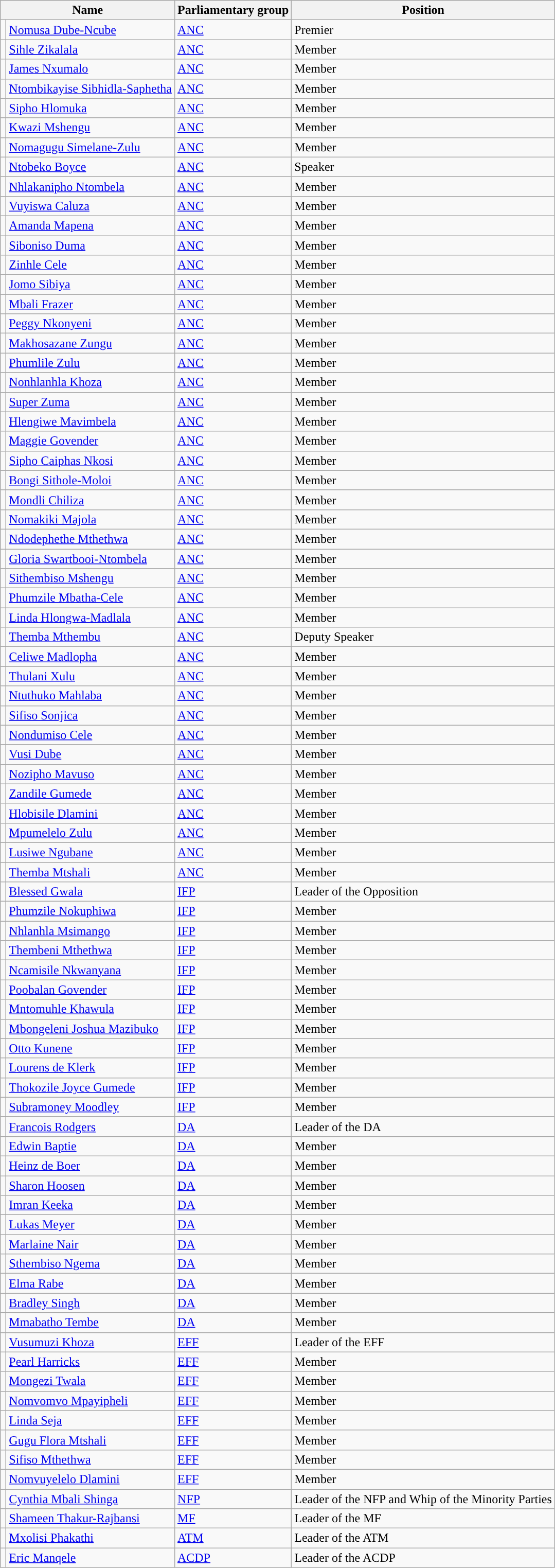<table class="wikitable sortable plainrowheaders">
<tr>
<th scope=col colspan=2>Name</th>
<th scope=col>Parliamentary group</th>
<th scope=col>Position</th>
</tr>
<tr>
<td style="background-color: "></td>
<td><a href='#'>Nomusa Dube-Ncube</a></td>
<td><a href='#'>ANC</a></td>
<td>Premier</td>
</tr>
<tr>
<td style="background-color: "></td>
<td><a href='#'>Sihle Zikalala</a></td>
<td><a href='#'>ANC</a></td>
<td>Member</td>
</tr>
<tr>
<td style="background-color: "></td>
<td><a href='#'>James Nxumalo</a></td>
<td><a href='#'>ANC</a></td>
<td>Member</td>
</tr>
<tr>
<td style="background-color: "></td>
<td><a href='#'>Ntombikayise Sibhidla-Saphetha</a></td>
<td><a href='#'>ANC</a></td>
<td>Member</td>
</tr>
<tr>
<td style="background-color: "></td>
<td><a href='#'>Sipho Hlomuka</a></td>
<td><a href='#'>ANC</a></td>
<td>Member</td>
</tr>
<tr>
<td style="background-color: "></td>
<td><a href='#'>Kwazi Mshengu</a></td>
<td><a href='#'>ANC</a></td>
<td>Member</td>
</tr>
<tr>
<td style="background-color: "></td>
<td><a href='#'>Nomagugu Simelane-Zulu</a></td>
<td><a href='#'>ANC</a></td>
<td>Member</td>
</tr>
<tr>
<td style="background-color: "></td>
<td><a href='#'>Ntobeko Boyce</a></td>
<td><a href='#'>ANC</a></td>
<td>Speaker</td>
</tr>
<tr>
<td style="background-color: "></td>
<td><a href='#'>Nhlakanipho Ntombela</a></td>
<td><a href='#'>ANC</a></td>
<td>Member</td>
</tr>
<tr>
<td style="background-color: "></td>
<td><a href='#'>Vuyiswa Caluza</a></td>
<td><a href='#'>ANC</a></td>
<td>Member</td>
</tr>
<tr>
<td style="background-color: "></td>
<td><a href='#'>Amanda Mapena</a></td>
<td><a href='#'>ANC</a></td>
<td>Member</td>
</tr>
<tr>
<td style="background-color: "></td>
<td><a href='#'>Siboniso Duma</a></td>
<td><a href='#'>ANC</a></td>
<td>Member</td>
</tr>
<tr>
<td style="background-color: "></td>
<td><a href='#'>Zinhle Cele</a></td>
<td><a href='#'>ANC</a></td>
<td>Member</td>
</tr>
<tr>
<td style="background-color: "></td>
<td><a href='#'>Jomo Sibiya</a></td>
<td><a href='#'>ANC</a></td>
<td>Member</td>
</tr>
<tr>
<td style="background-color: "></td>
<td><a href='#'>Mbali Frazer</a></td>
<td><a href='#'>ANC</a></td>
<td>Member</td>
</tr>
<tr>
<td style="background-color: "></td>
<td><a href='#'>Peggy Nkonyeni</a></td>
<td><a href='#'>ANC</a></td>
<td>Member</td>
</tr>
<tr>
<td style="background-color: "></td>
<td><a href='#'>Makhosazane Zungu</a></td>
<td><a href='#'>ANC</a></td>
<td>Member</td>
</tr>
<tr>
<td style="background-color: "></td>
<td><a href='#'>Phumlile Zulu</a></td>
<td><a href='#'>ANC</a></td>
<td>Member</td>
</tr>
<tr>
<td style="background-color: "></td>
<td><a href='#'>Nonhlanhla Khoza</a></td>
<td><a href='#'>ANC</a></td>
<td>Member</td>
</tr>
<tr>
<td style="background-color: "></td>
<td><a href='#'>Super Zuma</a></td>
<td><a href='#'>ANC</a></td>
<td>Member</td>
</tr>
<tr>
<td style="background-color: "></td>
<td><a href='#'>Hlengiwe Mavimbela</a></td>
<td><a href='#'>ANC</a></td>
<td>Member</td>
</tr>
<tr>
<td style="background-color: "></td>
<td><a href='#'>Maggie Govender</a></td>
<td><a href='#'>ANC</a></td>
<td>Member</td>
</tr>
<tr>
<td style="background-color: "></td>
<td><a href='#'>Sipho Caiphas Nkosi</a></td>
<td><a href='#'>ANC</a></td>
<td>Member</td>
</tr>
<tr>
<td style="background-color: "></td>
<td><a href='#'>Bongi Sithole-Moloi</a></td>
<td><a href='#'>ANC</a></td>
<td>Member</td>
</tr>
<tr>
<td style="background-color: "></td>
<td><a href='#'>Mondli Chiliza</a></td>
<td><a href='#'>ANC</a></td>
<td>Member</td>
</tr>
<tr>
<td style="background-color: "></td>
<td><a href='#'>Nomakiki Majola</a></td>
<td><a href='#'>ANC</a></td>
<td>Member</td>
</tr>
<tr>
<td style="background-color: "></td>
<td><a href='#'>Ndodephethe Mthethwa</a></td>
<td><a href='#'>ANC</a></td>
<td>Member</td>
</tr>
<tr>
<td style="background-color: "></td>
<td><a href='#'>Gloria Swartbooi-Ntombela</a></td>
<td><a href='#'>ANC</a></td>
<td>Member</td>
</tr>
<tr>
<td style="background-color: "></td>
<td><a href='#'>Sithembiso Mshengu</a></td>
<td><a href='#'>ANC</a></td>
<td>Member</td>
</tr>
<tr>
<td style="background-color: "></td>
<td><a href='#'>Phumzile Mbatha-Cele</a></td>
<td><a href='#'>ANC</a></td>
<td>Member</td>
</tr>
<tr>
<td style="background-color: "></td>
<td><a href='#'>Linda Hlongwa-Madlala</a></td>
<td><a href='#'>ANC</a></td>
<td>Member</td>
</tr>
<tr>
<td style="background-color: "></td>
<td><a href='#'>Themba Mthembu</a></td>
<td><a href='#'>ANC</a></td>
<td>Deputy Speaker</td>
</tr>
<tr>
<td style="background-color: "></td>
<td><a href='#'>Celiwe Madlopha</a></td>
<td><a href='#'>ANC</a></td>
<td>Member</td>
</tr>
<tr>
<td style="background-color: "></td>
<td><a href='#'>Thulani Xulu</a></td>
<td><a href='#'>ANC</a></td>
<td>Member</td>
</tr>
<tr>
<td style="background-color: "></td>
<td><a href='#'>Ntuthuko Mahlaba</a></td>
<td><a href='#'>ANC</a></td>
<td>Member</td>
</tr>
<tr>
<td style="background-color: "></td>
<td><a href='#'>Sifiso Sonjica</a></td>
<td><a href='#'>ANC</a></td>
<td>Member</td>
</tr>
<tr>
<td style="background-color: "></td>
<td><a href='#'>Nondumiso Cele</a></td>
<td><a href='#'>ANC</a></td>
<td>Member</td>
</tr>
<tr>
<td style="background-color: "></td>
<td><a href='#'>Vusi Dube</a></td>
<td><a href='#'>ANC</a></td>
<td>Member</td>
</tr>
<tr>
<td style="background-color: "></td>
<td><a href='#'>Nozipho Mavuso</a></td>
<td><a href='#'>ANC</a></td>
<td>Member</td>
</tr>
<tr>
<td style="background-color: "></td>
<td><a href='#'>Zandile Gumede</a></td>
<td><a href='#'>ANC</a></td>
<td>Member</td>
</tr>
<tr>
<td style="background-color: "></td>
<td><a href='#'>Hlobisile Dlamini</a></td>
<td><a href='#'>ANC</a></td>
<td>Member</td>
</tr>
<tr>
<td style="background-color: "></td>
<td><a href='#'>Mpumelelo Zulu</a></td>
<td><a href='#'>ANC</a></td>
<td>Member</td>
</tr>
<tr>
<td style="background-color: "></td>
<td><a href='#'>Lusiwe Ngubane</a></td>
<td><a href='#'>ANC</a></td>
<td>Member</td>
</tr>
<tr>
<td style="background-color: "></td>
<td><a href='#'>Themba Mtshali</a></td>
<td><a href='#'>ANC</a></td>
<td>Member</td>
</tr>
<tr>
<td style="background-color: "></td>
<td><a href='#'>Blessed Gwala</a></td>
<td><a href='#'>IFP</a></td>
<td>Leader of the Opposition</td>
</tr>
<tr>
<td style="background-color: "></td>
<td><a href='#'>Phumzile Nokuphiwa</a></td>
<td><a href='#'>IFP</a></td>
<td>Member</td>
</tr>
<tr>
<td style="background-color: "></td>
<td><a href='#'>Nhlanhla Msimango</a></td>
<td><a href='#'>IFP</a></td>
<td>Member</td>
</tr>
<tr>
<td style="background-color: "></td>
<td><a href='#'>Thembeni Mthethwa</a></td>
<td><a href='#'>IFP</a></td>
<td>Member</td>
</tr>
<tr>
<td style="background-color: "></td>
<td><a href='#'>Ncamisile Nkwanyana</a></td>
<td><a href='#'>IFP</a></td>
<td>Member</td>
</tr>
<tr>
<td style="background-color: "></td>
<td><a href='#'>Poobalan Govender</a></td>
<td><a href='#'>IFP</a></td>
<td>Member</td>
</tr>
<tr>
<td style="background-color: "></td>
<td><a href='#'>Mntomuhle Khawula</a></td>
<td><a href='#'>IFP</a></td>
<td>Member</td>
</tr>
<tr>
<td style="background-color: "></td>
<td><a href='#'>Mbongeleni Joshua Mazibuko</a></td>
<td><a href='#'>IFP</a></td>
<td>Member</td>
</tr>
<tr>
<td style="background-color: "></td>
<td><a href='#'>Otto Kunene</a></td>
<td><a href='#'>IFP</a></td>
<td>Member</td>
</tr>
<tr>
<td style="background-color: "></td>
<td><a href='#'>Lourens de Klerk</a></td>
<td><a href='#'>IFP</a></td>
<td>Member</td>
</tr>
<tr>
<td style="background-color: "></td>
<td><a href='#'>Thokozile Joyce Gumede</a></td>
<td><a href='#'>IFP</a></td>
<td>Member</td>
</tr>
<tr>
<td style="background-color: "></td>
<td><a href='#'>Subramoney Moodley</a></td>
<td><a href='#'>IFP</a></td>
<td>Member</td>
</tr>
<tr>
<td style="background-color: "></td>
<td><a href='#'>Francois Rodgers</a></td>
<td><a href='#'>DA</a></td>
<td>Leader of the DA</td>
</tr>
<tr>
<td style="background-color: "></td>
<td><a href='#'>Edwin Baptie</a></td>
<td><a href='#'>DA</a></td>
<td>Member</td>
</tr>
<tr>
<td style="background-color: "></td>
<td><a href='#'>Heinz de Boer</a></td>
<td><a href='#'>DA</a></td>
<td>Member</td>
</tr>
<tr>
<td style="background-color: "></td>
<td><a href='#'>Sharon Hoosen</a></td>
<td><a href='#'>DA</a></td>
<td>Member</td>
</tr>
<tr>
<td style="background-color: "></td>
<td><a href='#'>Imran Keeka</a></td>
<td><a href='#'>DA</a></td>
<td>Member</td>
</tr>
<tr>
<td style="background-color: "></td>
<td><a href='#'>Lukas Meyer</a></td>
<td><a href='#'>DA</a></td>
<td>Member</td>
</tr>
<tr>
<td style="background-color: "></td>
<td><a href='#'>Marlaine Nair</a></td>
<td><a href='#'>DA</a></td>
<td>Member</td>
</tr>
<tr>
<td style="background-color: "></td>
<td><a href='#'>Sthembiso Ngema</a></td>
<td><a href='#'>DA</a></td>
<td>Member</td>
</tr>
<tr>
<td style="background-color: "></td>
<td><a href='#'>Elma Rabe</a></td>
<td><a href='#'>DA</a></td>
<td>Member</td>
</tr>
<tr>
<td style="background-color: "></td>
<td><a href='#'>Bradley Singh</a></td>
<td><a href='#'>DA</a></td>
<td>Member</td>
</tr>
<tr>
<td style="background-color: "></td>
<td><a href='#'>Mmabatho Tembe</a></td>
<td><a href='#'>DA</a></td>
<td>Member</td>
</tr>
<tr>
<td style="background-color: "></td>
<td><a href='#'>Vusumuzi Khoza</a></td>
<td><a href='#'>EFF</a></td>
<td>Leader of the EFF</td>
</tr>
<tr>
<td style="background-color: "></td>
<td><a href='#'>Pearl Harricks</a></td>
<td><a href='#'>EFF</a></td>
<td>Member</td>
</tr>
<tr>
<td style="background-color: "></td>
<td><a href='#'>Mongezi Twala</a></td>
<td><a href='#'>EFF</a></td>
<td>Member</td>
</tr>
<tr>
<td style="background-color: "></td>
<td><a href='#'>Nomvomvo Mpayipheli</a></td>
<td><a href='#'>EFF</a></td>
<td>Member</td>
</tr>
<tr>
<td style="background-color: "></td>
<td><a href='#'>Linda Seja</a></td>
<td><a href='#'>EFF</a></td>
<td>Member</td>
</tr>
<tr>
<td style="background-color: "></td>
<td><a href='#'>Gugu Flora Mtshali</a></td>
<td><a href='#'>EFF</a></td>
<td>Member</td>
</tr>
<tr>
<td style="background-color: "></td>
<td><a href='#'>Sifiso Mthethwa</a></td>
<td><a href='#'>EFF</a></td>
<td>Member</td>
</tr>
<tr>
<td style="background-color: "></td>
<td><a href='#'>Nomvuyelelo Dlamini</a></td>
<td><a href='#'>EFF</a></td>
<td>Member</td>
</tr>
<tr>
<td style="background-color: "></td>
<td><a href='#'>Cynthia Mbali Shinga</a></td>
<td><a href='#'>NFP</a></td>
<td>Leader of the NFP and Whip of the Minority Parties</td>
</tr>
<tr>
<td style="background-color: "></td>
<td><a href='#'>Shameen Thakur-Rajbansi</a></td>
<td><a href='#'>MF</a></td>
<td>Leader of the MF</td>
</tr>
<tr>
<td style="background-color: "></td>
<td><a href='#'>Mxolisi Phakathi</a></td>
<td><a href='#'>ATM</a></td>
<td>Leader of the ATM</td>
</tr>
<tr>
<td style="background-color: "></td>
<td><a href='#'>Eric Manqele</a></td>
<td><a href='#'>ACDP</a></td>
<td>Leader of the ACDP</td>
</tr>
</table>
